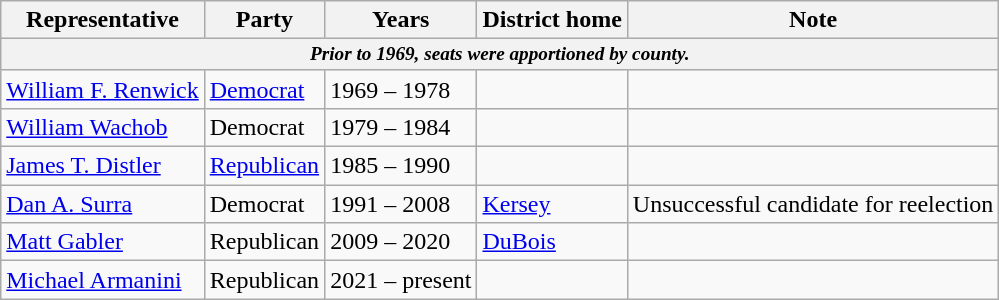<table class=wikitable>
<tr valign=bottom>
<th>Representative</th>
<th>Party</th>
<th>Years</th>
<th>District home</th>
<th>Note</th>
</tr>
<tr>
<th colspan=5 style="font-size: 80%;"><em>Prior to 1969, seats were apportioned by county.</em></th>
</tr>
<tr>
<td><a href='#'>William F. Renwick</a></td>
<td><a href='#'>Democrat</a></td>
<td>1969 – 1978</td>
<td></td>
<td></td>
</tr>
<tr>
<td><a href='#'>William Wachob</a></td>
<td>Democrat</td>
<td>1979 – 1984</td>
<td></td>
<td></td>
</tr>
<tr>
<td><a href='#'>James T. Distler</a></td>
<td><a href='#'>Republican</a></td>
<td>1985 – 1990</td>
<td></td>
<td></td>
</tr>
<tr>
<td><a href='#'>Dan A. Surra</a></td>
<td>Democrat</td>
<td>1991 – 2008</td>
<td><a href='#'>Kersey</a></td>
<td>Unsuccessful candidate for reelection</td>
</tr>
<tr>
<td><a href='#'>Matt Gabler</a></td>
<td>Republican</td>
<td>2009 – 2020</td>
<td><a href='#'>DuBois</a></td>
<td></td>
</tr>
<tr>
<td><a href='#'>Michael Armanini</a></td>
<td>Republican</td>
<td>2021 – present</td>
<td></td>
<td></td>
</tr>
</table>
